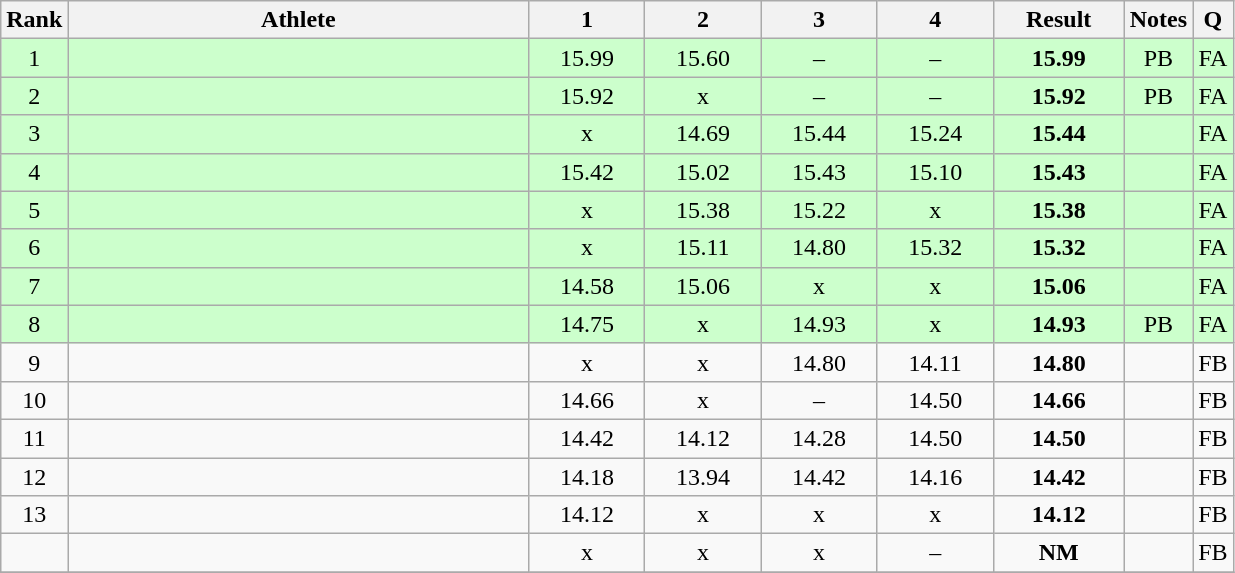<table class="wikitable sortable" style="text-align:center">
<tr>
<th>Rank</th>
<th width=300>Athlete</th>
<th width=70>1</th>
<th width=70>2</th>
<th width=70>3</th>
<th width=70>4</th>
<th width=80>Result</th>
<th>Notes</th>
<th>Q</th>
</tr>
<tr bgcolor=ccffcc>
<td>1</td>
<td align=left></td>
<td>15.99</td>
<td>15.60</td>
<td>–</td>
<td>–</td>
<td><strong>15.99</strong></td>
<td>PB</td>
<td>FA</td>
</tr>
<tr bgcolor=ccffcc>
<td>2</td>
<td align=left></td>
<td>15.92</td>
<td>x</td>
<td>–</td>
<td>–</td>
<td><strong>15.92</strong></td>
<td>PB</td>
<td>FA</td>
</tr>
<tr bgcolor=ccffcc>
<td>3</td>
<td align=left></td>
<td>x</td>
<td>14.69</td>
<td>15.44</td>
<td>15.24</td>
<td><strong>15.44</strong></td>
<td></td>
<td>FA</td>
</tr>
<tr bgcolor=ccffcc>
<td>4</td>
<td align=left></td>
<td>15.42</td>
<td>15.02</td>
<td>15.43</td>
<td>15.10</td>
<td><strong>15.43</strong></td>
<td></td>
<td>FA</td>
</tr>
<tr bgcolor=ccffcc>
<td>5</td>
<td align=left></td>
<td>x</td>
<td>15.38</td>
<td>15.22</td>
<td>x</td>
<td><strong>15.38</strong></td>
<td></td>
<td>FA</td>
</tr>
<tr bgcolor=ccffcc>
<td>6</td>
<td align=left></td>
<td>x</td>
<td>15.11</td>
<td>14.80</td>
<td>15.32</td>
<td><strong>15.32</strong></td>
<td></td>
<td>FA</td>
</tr>
<tr bgcolor=ccffcc>
<td>7</td>
<td align=left></td>
<td>14.58</td>
<td>15.06</td>
<td>x</td>
<td>x</td>
<td><strong>15.06</strong></td>
<td></td>
<td>FA</td>
</tr>
<tr bgcolor=ccffcc>
<td>8</td>
<td align=left></td>
<td>14.75</td>
<td>x</td>
<td>14.93</td>
<td>x</td>
<td><strong>14.93</strong></td>
<td>PB</td>
<td>FA</td>
</tr>
<tr>
<td>9</td>
<td align=left></td>
<td>x</td>
<td>x</td>
<td>14.80</td>
<td>14.11</td>
<td><strong>14.80</strong></td>
<td></td>
<td>FB</td>
</tr>
<tr>
<td>10</td>
<td align=left></td>
<td>14.66</td>
<td>x</td>
<td>–</td>
<td>14.50</td>
<td><strong>14.66</strong></td>
<td></td>
<td>FB</td>
</tr>
<tr>
<td>11</td>
<td align=left></td>
<td>14.42</td>
<td>14.12</td>
<td>14.28</td>
<td>14.50</td>
<td><strong>14.50</strong></td>
<td></td>
<td>FB</td>
</tr>
<tr>
<td>12</td>
<td align=left></td>
<td>14.18</td>
<td>13.94</td>
<td>14.42</td>
<td>14.16</td>
<td><strong>14.42</strong></td>
<td></td>
<td>FB</td>
</tr>
<tr>
<td>13</td>
<td align=left></td>
<td>14.12</td>
<td>x</td>
<td>x</td>
<td>x</td>
<td><strong>14.12</strong></td>
<td></td>
<td>FB</td>
</tr>
<tr>
<td></td>
<td align=left></td>
<td>x</td>
<td>x</td>
<td>x</td>
<td>–</td>
<td><strong>NM</strong></td>
<td></td>
<td>FB</td>
</tr>
<tr>
</tr>
</table>
